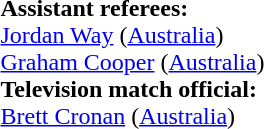<table style="width:100%">
<tr>
<td><br><strong>Assistant referees:</strong>
<br><a href='#'>Jordan Way</a> (<a href='#'>Australia</a>)
<br><a href='#'>Graham Cooper</a> (<a href='#'>Australia</a>)
<br><strong>Television match official:</strong>
<br><a href='#'>Brett Cronan</a> (<a href='#'>Australia</a>)</td>
</tr>
</table>
